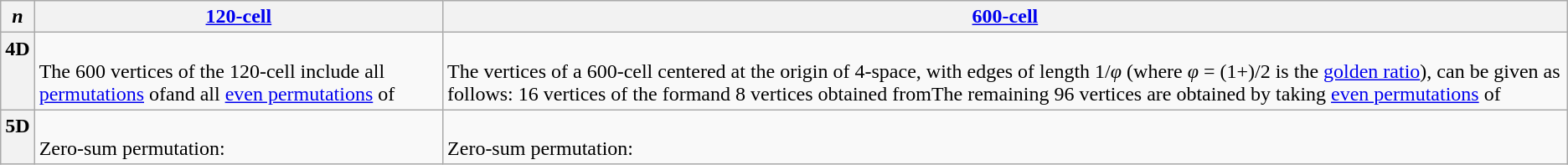<table class=wikitable>
<tr>
<th><em>n</em></th>
<th><a href='#'>120-cell</a></th>
<th><a href='#'>600-cell</a></th>
</tr>
<tr valign=top>
<th valign=center>4D</th>
<td><br>The 600 vertices of the 120-cell include all <a href='#'>permutations</a> ofand all <a href='#'>even permutations</a> of</td>
<td><br>The vertices of a 600-cell centered at the origin of 4-space, with edges of length 1/<em>φ</em> (where <em>φ</em> = (1+)/2 is the <a href='#'>golden ratio</a>), can be given as follows: 16 vertices of the formand 8 vertices obtained fromThe remaining 96 vertices are obtained by taking <a href='#'>even permutations</a> of</td>
</tr>
<tr valign=top>
<th valign=center>5D</th>
<td><br>Zero-sum permutation:</td>
<td><br>Zero-sum permutation:</td>
</tr>
</table>
